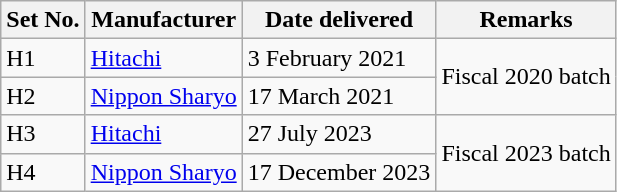<table class="wikitable">
<tr>
<th>Set No.</th>
<th>Manufacturer</th>
<th>Date delivered</th>
<th>Remarks</th>
</tr>
<tr>
<td>H1</td>
<td><a href='#'>Hitachi</a></td>
<td>3 February 2021</td>
<td rowspan=2>Fiscal 2020 batch</td>
</tr>
<tr>
<td>H2</td>
<td><a href='#'>Nippon Sharyo</a></td>
<td>17 March 2021</td>
</tr>
<tr>
<td>H3</td>
<td><a href='#'>Hitachi</a></td>
<td>27 July 2023</td>
<td rowspan=2>Fiscal 2023 batch</td>
</tr>
<tr>
<td>H4</td>
<td><a href='#'>Nippon Sharyo</a></td>
<td>17 December 2023</td>
</tr>
</table>
